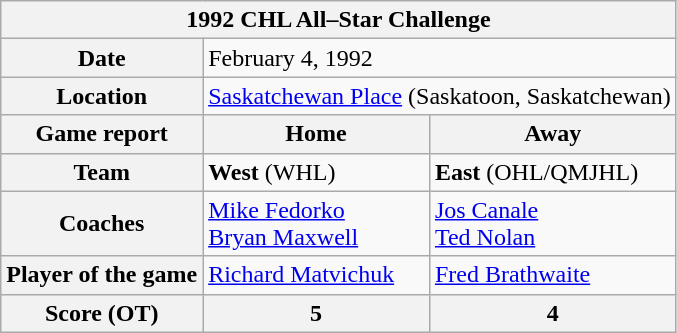<table class="wikitable">
<tr>
<th colspan="3">1992 CHL All–Star Challenge</th>
</tr>
<tr>
<th>Date</th>
<td colspan="2">February 4, 1992</td>
</tr>
<tr>
<th>Location</th>
<td colspan="2"><a href='#'>Saskatchewan Place</a> (Saskatoon, Saskatchewan)</td>
</tr>
<tr>
<th>Game report</th>
<th>Home</th>
<th>Away</th>
</tr>
<tr>
<th>Team</th>
<td><strong>West</strong> (WHL)</td>
<td><strong>East</strong> (OHL/QMJHL)</td>
</tr>
<tr>
<th>Coaches</th>
<td><a href='#'>Mike Fedorko</a><br><a href='#'>Bryan Maxwell</a></td>
<td><a href='#'>Jos Canale</a><br><a href='#'>Ted Nolan</a></td>
</tr>
<tr>
<th>Player of the game</th>
<td><a href='#'>Richard Matvichuk</a></td>
<td><a href='#'>Fred Brathwaite</a></td>
</tr>
<tr>
<th>Score (OT)</th>
<th>5</th>
<th>4</th>
</tr>
</table>
